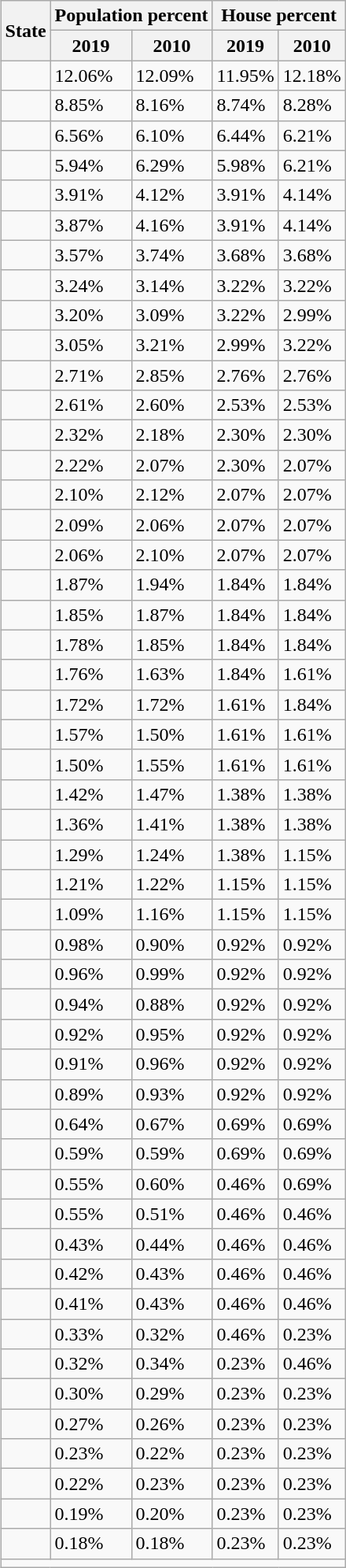<table class="wikitable sortable mw-collapsible mw-collapsed" style="float:right">
<tr>
<th rowspan="2">State</th>
<th colspan="2">Population percent</th>
<th colspan="2">House percent</th>
</tr>
<tr style="vertical-align:bottom;">
<th>2019</th>
<th>2010</th>
<th>2019</th>
<th>2010</th>
</tr>
<tr>
<td></td>
<td>12.06%</td>
<td>12.09%</td>
<td>11.95%</td>
<td>12.18%</td>
</tr>
<tr>
<td></td>
<td>8.85%</td>
<td>8.16%</td>
<td>8.74%</td>
<td>8.28%</td>
</tr>
<tr>
<td></td>
<td>6.56%</td>
<td>6.10%</td>
<td>6.44%</td>
<td>6.21%</td>
</tr>
<tr>
<td></td>
<td>5.94%</td>
<td>6.29%</td>
<td>5.98%</td>
<td>6.21%</td>
</tr>
<tr>
<td></td>
<td>3.91%</td>
<td>4.12%</td>
<td>3.91%</td>
<td>4.14%</td>
</tr>
<tr>
<td></td>
<td>3.87%</td>
<td>4.16%</td>
<td>3.91%</td>
<td>4.14%</td>
</tr>
<tr>
<td></td>
<td>3.57%</td>
<td>3.74%</td>
<td>3.68%</td>
<td>3.68%</td>
</tr>
<tr>
<td></td>
<td>3.24%</td>
<td>3.14%</td>
<td>3.22%</td>
<td>3.22%</td>
</tr>
<tr>
<td></td>
<td>3.20%</td>
<td>3.09%</td>
<td>3.22%</td>
<td>2.99%</td>
</tr>
<tr>
<td></td>
<td>3.05%</td>
<td>3.21%</td>
<td>2.99%</td>
<td>3.22%</td>
</tr>
<tr>
<td></td>
<td>2.71%</td>
<td>2.85%</td>
<td>2.76%</td>
<td>2.76%</td>
</tr>
<tr>
<td></td>
<td>2.61%</td>
<td>2.60%</td>
<td>2.53%</td>
<td>2.53%</td>
</tr>
<tr>
<td></td>
<td>2.32%</td>
<td>2.18%</td>
<td>2.30%</td>
<td>2.30%</td>
</tr>
<tr>
<td></td>
<td>2.22%</td>
<td>2.07%</td>
<td>2.30%</td>
<td>2.07%</td>
</tr>
<tr>
<td></td>
<td>2.10%</td>
<td>2.12%</td>
<td>2.07%</td>
<td>2.07%</td>
</tr>
<tr>
<td></td>
<td>2.09%</td>
<td>2.06%</td>
<td>2.07%</td>
<td>2.07%</td>
</tr>
<tr>
<td></td>
<td>2.06%</td>
<td>2.10%</td>
<td>2.07%</td>
<td>2.07%</td>
</tr>
<tr>
<td></td>
<td>1.87%</td>
<td>1.94%</td>
<td>1.84%</td>
<td>1.84%</td>
</tr>
<tr>
<td></td>
<td>1.85%</td>
<td>1.87%</td>
<td>1.84%</td>
<td>1.84%</td>
</tr>
<tr>
<td></td>
<td>1.78%</td>
<td>1.85%</td>
<td>1.84%</td>
<td>1.84%</td>
</tr>
<tr>
<td></td>
<td>1.76%</td>
<td>1.63%</td>
<td>1.84%</td>
<td>1.61%</td>
</tr>
<tr>
<td></td>
<td>1.72%</td>
<td>1.72%</td>
<td>1.61%</td>
<td>1.84%</td>
</tr>
<tr>
<td></td>
<td>1.57%</td>
<td>1.50%</td>
<td>1.61%</td>
<td>1.61%</td>
</tr>
<tr>
<td></td>
<td>1.50%</td>
<td>1.55%</td>
<td>1.61%</td>
<td>1.61%</td>
</tr>
<tr>
<td></td>
<td>1.42%</td>
<td>1.47%</td>
<td>1.38%</td>
<td>1.38%</td>
</tr>
<tr>
<td></td>
<td>1.36%</td>
<td>1.41%</td>
<td>1.38%</td>
<td>1.38%</td>
</tr>
<tr>
<td></td>
<td>1.29%</td>
<td>1.24%</td>
<td>1.38%</td>
<td>1.15%</td>
</tr>
<tr>
<td></td>
<td>1.21%</td>
<td>1.22%</td>
<td>1.15%</td>
<td>1.15%</td>
</tr>
<tr>
<td></td>
<td>1.09%</td>
<td>1.16%</td>
<td>1.15%</td>
<td>1.15%</td>
</tr>
<tr>
<td></td>
<td>0.98%</td>
<td>0.90%</td>
<td>0.92%</td>
<td>0.92%</td>
</tr>
<tr>
<td></td>
<td>0.96%</td>
<td>0.99%</td>
<td>0.92%</td>
<td>0.92%</td>
</tr>
<tr>
<td></td>
<td>0.94%</td>
<td>0.88%</td>
<td>0.92%</td>
<td>0.92%</td>
</tr>
<tr>
<td></td>
<td>0.92%</td>
<td>0.95%</td>
<td>0.92%</td>
<td>0.92%</td>
</tr>
<tr>
<td></td>
<td>0.91%</td>
<td>0.96%</td>
<td>0.92%</td>
<td>0.92%</td>
</tr>
<tr>
<td></td>
<td>0.89%</td>
<td>0.93%</td>
<td>0.92%</td>
<td>0.92%</td>
</tr>
<tr>
<td></td>
<td>0.64%</td>
<td>0.67%</td>
<td>0.69%</td>
<td>0.69%</td>
</tr>
<tr>
<td></td>
<td>0.59%</td>
<td>0.59%</td>
<td>0.69%</td>
<td>0.69%</td>
</tr>
<tr>
<td></td>
<td>0.55%</td>
<td>0.60%</td>
<td>0.46%</td>
<td>0.69%</td>
</tr>
<tr>
<td></td>
<td>0.55%</td>
<td>0.51%</td>
<td>0.46%</td>
<td>0.46%</td>
</tr>
<tr>
<td></td>
<td>0.43%</td>
<td>0.44%</td>
<td>0.46%</td>
<td>0.46%</td>
</tr>
<tr>
<td></td>
<td>0.42%</td>
<td>0.43%</td>
<td>0.46%</td>
<td>0.46%</td>
</tr>
<tr>
<td></td>
<td>0.41%</td>
<td>0.43%</td>
<td>0.46%</td>
<td>0.46%</td>
</tr>
<tr>
<td></td>
<td>0.33%</td>
<td>0.32%</td>
<td>0.46%</td>
<td>0.23%</td>
</tr>
<tr>
<td></td>
<td>0.32%</td>
<td>0.34%</td>
<td>0.23%</td>
<td>0.46%</td>
</tr>
<tr>
<td></td>
<td>0.30%</td>
<td>0.29%</td>
<td>0.23%</td>
<td>0.23%</td>
</tr>
<tr>
<td></td>
<td>0.27%</td>
<td>0.26%</td>
<td>0.23%</td>
<td>0.23%</td>
</tr>
<tr>
<td></td>
<td>0.23%</td>
<td>0.22%</td>
<td>0.23%</td>
<td>0.23%</td>
</tr>
<tr>
<td></td>
<td>0.22%</td>
<td>0.23%</td>
<td>0.23%</td>
<td>0.23%</td>
</tr>
<tr>
<td></td>
<td>0.19%</td>
<td>0.20%</td>
<td>0.23%</td>
<td>0.23%</td>
</tr>
<tr>
<td></td>
<td>0.18%</td>
<td>0.18%</td>
<td>0.23%</td>
<td>0.23%</td>
</tr>
<tr>
<td colspan="5"></td>
</tr>
</table>
